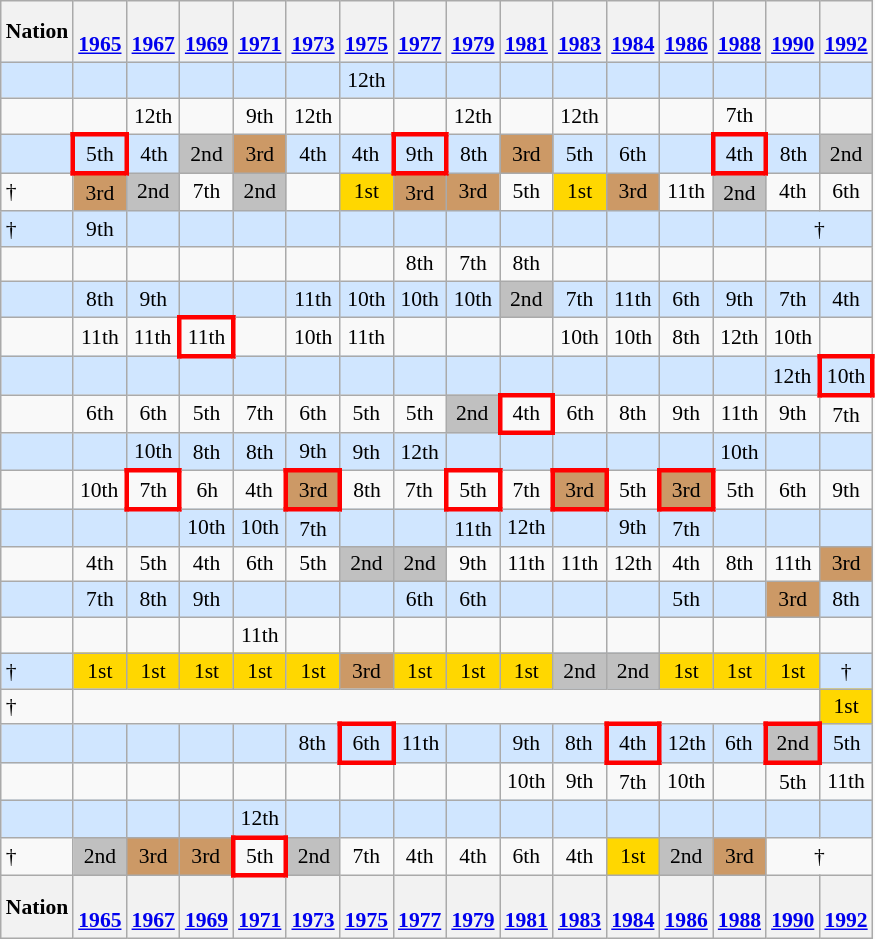<table class="wikitable" style="text-align:center; font-size:90%">
<tr>
<th>Nation</th>
<th><br><a href='#'>1965</a></th>
<th><br><a href='#'>1967</a></th>
<th><br><a href='#'>1969</a></th>
<th><br><a href='#'>1971</a></th>
<th><br><a href='#'>1973</a></th>
<th><br><a href='#'>1975</a></th>
<th><br><a href='#'>1977</a></th>
<th><br><a href='#'>1979</a></th>
<th><br><a href='#'>1981</a></th>
<th><br><a href='#'>1983</a></th>
<th><br><a href='#'>1984</a></th>
<th><br><a href='#'>1986</a></th>
<th><br><a href='#'>1988</a></th>
<th><br><a href='#'>1990</a></th>
<th><br><a href='#'>1992</a></th>
</tr>
<tr bgcolor=#D0E6FF>
<td align=left></td>
<td></td>
<td></td>
<td></td>
<td></td>
<td></td>
<td>12th</td>
<td></td>
<td></td>
<td></td>
<td></td>
<td></td>
<td></td>
<td></td>
<td></td>
<td></td>
</tr>
<tr>
<td align=left></td>
<td></td>
<td>12th</td>
<td></td>
<td>9th</td>
<td>12th</td>
<td></td>
<td></td>
<td>12th</td>
<td></td>
<td>12th</td>
<td></td>
<td></td>
<td>7th</td>
<td></td>
<td></td>
</tr>
<tr bgcolor=#D0E6FF>
<td align=left></td>
<td style="border: 3px solid red">5th</td>
<td>4th</td>
<td bgcolor="silver">2nd</td>
<td bgcolor="#cc9966">3rd</td>
<td>4th</td>
<td>4th</td>
<td style="border: 3px solid red">9th</td>
<td>8th</td>
<td bgcolor="#cc9966">3rd</td>
<td>5th</td>
<td>6th</td>
<td></td>
<td style="border: 3px solid red">4th</td>
<td>8th</td>
<td bgcolor="silver">2nd</td>
</tr>
<tr>
<td align=left><em></em> †</td>
<td bgcolor="#cc9966">3rd</td>
<td bgcolor="silver">2nd</td>
<td>7th</td>
<td bgcolor="silver">2nd</td>
<td></td>
<td bgcolor="gold">1st</td>
<td bgcolor="#cc9966">3rd</td>
<td bgcolor="#cc9966">3rd</td>
<td>5th</td>
<td bgcolor="gold">1st</td>
<td bgcolor="#cc9966">3rd</td>
<td>11th</td>
<td bgcolor="silver">2nd</td>
<td>4th</td>
<td>6th</td>
</tr>
<tr bgcolor=#D0E6FF>
<td align=left><em></em>  †</td>
<td>9th</td>
<td></td>
<td></td>
<td></td>
<td></td>
<td></td>
<td></td>
<td></td>
<td></td>
<td></td>
<td></td>
<td></td>
<td></td>
<td colspan="2">†</td>
</tr>
<tr>
<td align=left></td>
<td></td>
<td></td>
<td></td>
<td></td>
<td></td>
<td></td>
<td>8th</td>
<td>7th</td>
<td>8th</td>
<td></td>
<td></td>
<td></td>
<td></td>
<td></td>
<td></td>
</tr>
<tr bgcolor=#D0E6FF>
<td align=left></td>
<td>8th</td>
<td>9th</td>
<td></td>
<td></td>
<td>11th</td>
<td>10th</td>
<td>10th</td>
<td>10th</td>
<td bgcolor="silver">2nd</td>
<td>7th</td>
<td>11th</td>
<td>6th</td>
<td>9th</td>
<td>7th</td>
<td>4th</td>
</tr>
<tr>
<td align=left></td>
<td>11th</td>
<td>11th</td>
<td style="border: 3px solid red">11th</td>
<td></td>
<td>10th</td>
<td>11th</td>
<td></td>
<td></td>
<td></td>
<td>10th</td>
<td>10th</td>
<td>8th</td>
<td>12th</td>
<td>10th</td>
<td></td>
</tr>
<tr bgcolor=#D0E6FF>
<td align=left></td>
<td></td>
<td></td>
<td></td>
<td></td>
<td></td>
<td></td>
<td></td>
<td></td>
<td></td>
<td></td>
<td></td>
<td></td>
<td></td>
<td>12th</td>
<td style="border: 3px solid red">10th</td>
</tr>
<tr>
<td align=left></td>
<td>6th</td>
<td>6th</td>
<td>5th</td>
<td>7th</td>
<td>6th</td>
<td>5th</td>
<td>5th</td>
<td bgcolor="silver">2nd</td>
<td style="border: 3px solid red">4th</td>
<td>6th</td>
<td>8th</td>
<td>9th</td>
<td>11th</td>
<td>9th</td>
<td>7th</td>
</tr>
<tr bgcolor=#D0E6FF>
<td align=left></td>
<td></td>
<td>10th</td>
<td>8th</td>
<td>8th</td>
<td>9th</td>
<td>9th</td>
<td>12th</td>
<td></td>
<td></td>
<td></td>
<td></td>
<td></td>
<td>10th</td>
<td></td>
<td></td>
</tr>
<tr>
<td align=left></td>
<td>10th</td>
<td style="border: 3px solid red">7th</td>
<td>6h</td>
<td>4th</td>
<td style="border: 3px solid red" bgcolor="#cc9966">3rd</td>
<td>8th</td>
<td>7th</td>
<td style="border: 3px solid red">5th</td>
<td>7th</td>
<td style="border: 3px solid red" bgcolor="#cc9966">3rd</td>
<td>5th</td>
<td style="border: 3px solid red" bgcolor="#cc9966">3rd</td>
<td>5th</td>
<td>6th</td>
<td>9th</td>
</tr>
<tr bgcolor=#D0E6FF>
<td align=left></td>
<td></td>
<td></td>
<td>10th</td>
<td>10th</td>
<td>7th</td>
<td></td>
<td></td>
<td>11th</td>
<td>12th</td>
<td></td>
<td>9th</td>
<td>7th</td>
<td></td>
<td></td>
<td></td>
</tr>
<tr>
<td align=left></td>
<td>4th</td>
<td>5th</td>
<td>4th</td>
<td>6th</td>
<td>5th</td>
<td bgcolor="silver">2nd</td>
<td bgcolor=silver>2nd</td>
<td>9th</td>
<td>11th</td>
<td>11th</td>
<td>12th</td>
<td>4th</td>
<td>8th</td>
<td>11th</td>
<td bgcolor="#cc9966">3rd</td>
</tr>
<tr bgcolor=#D0E6FF>
<td align=left></td>
<td>7th</td>
<td>8th</td>
<td>9th</td>
<td></td>
<td></td>
<td></td>
<td>6th</td>
<td>6th</td>
<td></td>
<td></td>
<td></td>
<td>5th</td>
<td></td>
<td bgcolor="#cc9966">3rd</td>
<td>8th</td>
</tr>
<tr>
<td align=left></td>
<td></td>
<td></td>
<td></td>
<td>11th</td>
<td></td>
<td></td>
<td></td>
<td></td>
<td></td>
<td></td>
<td></td>
<td></td>
<td></td>
<td></td>
<td></td>
</tr>
<tr bgcolor=#D0E6FF>
<td align=left><em></em>  †</td>
<td bgcolor="gold">1st</td>
<td bgcolor="gold">1st</td>
<td bgcolor="gold">1st</td>
<td bgcolor="gold">1st</td>
<td bgcolor="gold">1st</td>
<td bgcolor="#cc9966">3rd</td>
<td bgcolor="gold">1st</td>
<td bgcolor="gold">1st</td>
<td bgcolor="gold">1st</td>
<td bgcolor=silver>2nd</td>
<td bgcolor=silver>2nd</td>
<td bgcolor="gold">1st</td>
<td bgcolor="gold">1st</td>
<td bgcolor="gold">1st</td>
<td>†</td>
</tr>
<tr>
<td align=left><em></em>  †</td>
<td colspan="14"></td>
<td bgcolor="gold">1st</td>
</tr>
<tr bgcolor="#D0E6FF">
<td align=left></td>
<td></td>
<td></td>
<td></td>
<td></td>
<td>8th</td>
<td style="border: 3px solid red">6th</td>
<td>11th</td>
<td></td>
<td>9th</td>
<td>8th</td>
<td style="border: 3px solid red">4th</td>
<td>12th</td>
<td>6th</td>
<td style="border: 3px solid red" bgcolor="silver">2nd</td>
<td>5th</td>
</tr>
<tr>
<td align=left></td>
<td></td>
<td></td>
<td></td>
<td></td>
<td></td>
<td></td>
<td></td>
<td></td>
<td>10th</td>
<td>9th</td>
<td>7th</td>
<td>10th</td>
<td></td>
<td>5th</td>
<td>11th</td>
</tr>
<tr bgcolor="#D0E6FF">
<td align=left></td>
<td></td>
<td></td>
<td></td>
<td>12th</td>
<td></td>
<td></td>
<td></td>
<td></td>
<td></td>
<td></td>
<td></td>
<td></td>
<td></td>
<td></td>
<td></td>
</tr>
<tr>
<td align=left><em></em>  †</td>
<td bgcolor="silver">2nd</td>
<td bgcolor="#cc9966">3rd</td>
<td bgcolor="#cc9966">3rd</td>
<td style="border: 3px solid red">5th</td>
<td bgcolor="silver">2nd</td>
<td>7th</td>
<td>4th</td>
<td>4th</td>
<td>6th</td>
<td>4th</td>
<td bgcolor="gold">1st</td>
<td bgcolor="silver">2nd</td>
<td bgcolor="#cc9966">3rd</td>
<td colspan="2">†</td>
</tr>
<tr>
<th>Nation</th>
<th><br><a href='#'>1965</a></th>
<th><br><a href='#'>1967</a></th>
<th><br><a href='#'>1969</a></th>
<th><br><a href='#'>1971</a></th>
<th><br><a href='#'>1973</a></th>
<th><br><a href='#'>1975</a></th>
<th><br><a href='#'>1977</a></th>
<th><br><a href='#'>1979</a></th>
<th><br><a href='#'>1981</a></th>
<th><br><a href='#'>1983</a></th>
<th><br><a href='#'>1984</a></th>
<th><br><a href='#'>1986</a></th>
<th><br><a href='#'>1988</a></th>
<th><br><a href='#'>1990</a></th>
<th><br><a href='#'>1992</a></th>
</tr>
</table>
